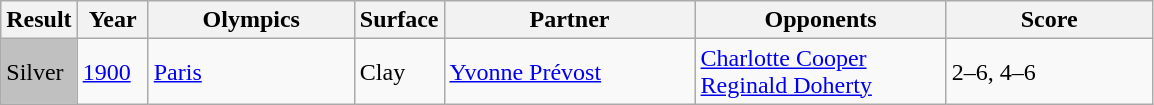<table class="wikitable">
<tr>
<th style="width:40px">Result</th>
<th style="width:40px">Year</th>
<th style="width:130px">Olympics</th>
<th style="width:50px">Surface</th>
<th style="width:160px">Partner</th>
<th style="width:160px">Opponents</th>
<th style="width:130px" class="unsortable">Score</th>
</tr>
<tr>
<td style="background:silver;">Silver</td>
<td><a href='#'>1900</a></td>
<td><a href='#'>Paris</a></td>
<td>Clay</td>
<td> <a href='#'>Yvonne Prévost</a></td>
<td> <a href='#'>Charlotte Cooper</a><br> <a href='#'>Reginald Doherty</a></td>
<td>2–6, 4–6</td>
</tr>
</table>
